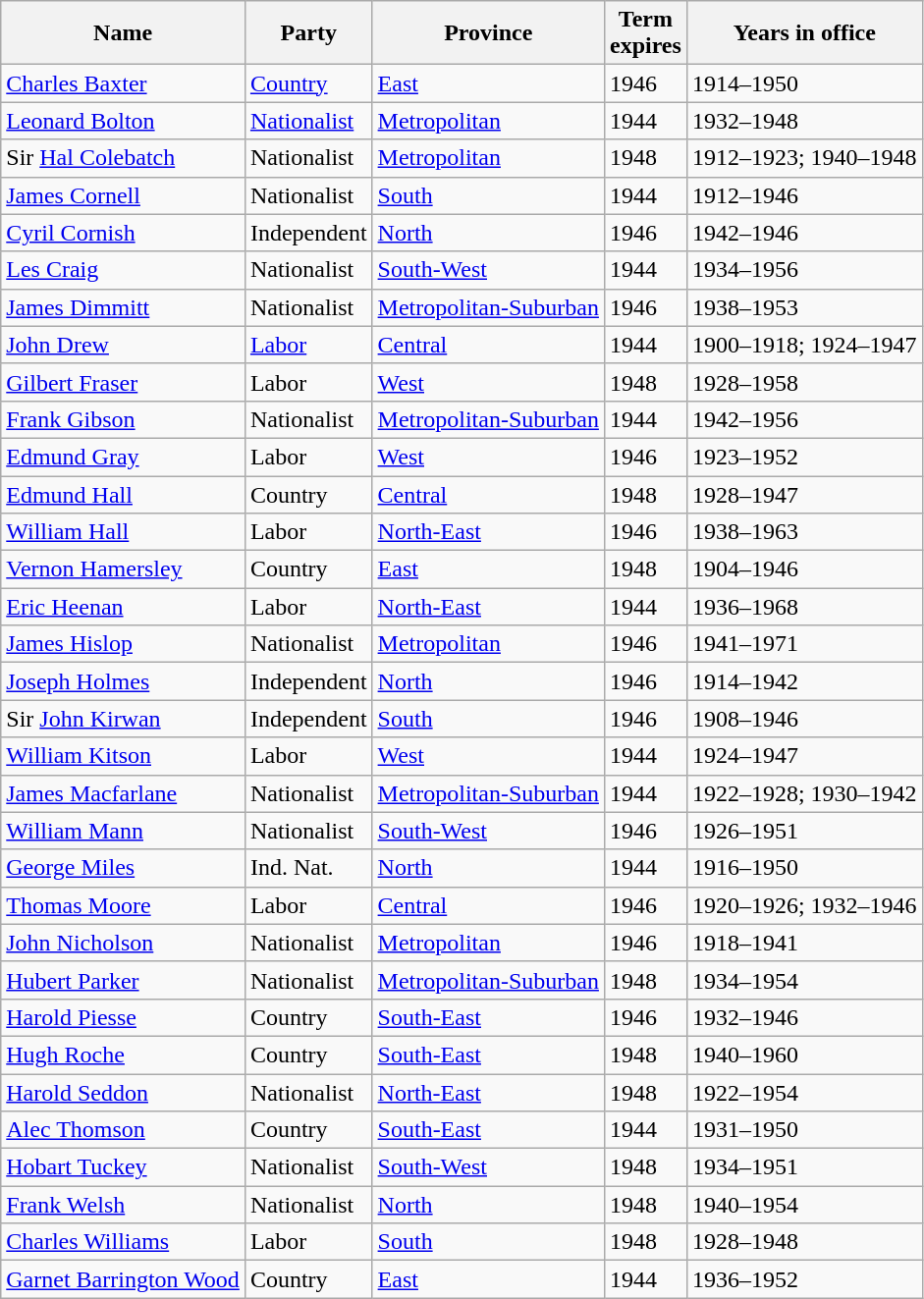<table class="wikitable sortable">
<tr>
<th><strong>Name</strong></th>
<th><strong>Party</strong></th>
<th><strong>Province</strong></th>
<th><strong>Term<br>expires</strong></th>
<th><strong>Years in office</strong></th>
</tr>
<tr>
<td><a href='#'>Charles Baxter</a></td>
<td><a href='#'>Country</a></td>
<td><a href='#'>East</a></td>
<td>1946</td>
<td>1914–1950</td>
</tr>
<tr>
<td><a href='#'>Leonard Bolton</a></td>
<td><a href='#'>Nationalist</a></td>
<td><a href='#'>Metropolitan</a></td>
<td>1944</td>
<td>1932–1948</td>
</tr>
<tr>
<td>Sir <a href='#'>Hal Colebatch</a></td>
<td>Nationalist</td>
<td><a href='#'>Metropolitan</a></td>
<td>1948</td>
<td>1912–1923; 1940–1948</td>
</tr>
<tr>
<td><a href='#'>James Cornell</a></td>
<td>Nationalist</td>
<td><a href='#'>South</a></td>
<td>1944</td>
<td>1912–1946</td>
</tr>
<tr>
<td><a href='#'>Cyril Cornish</a></td>
<td>Independent</td>
<td><a href='#'>North</a></td>
<td>1946</td>
<td>1942–1946</td>
</tr>
<tr>
<td><a href='#'>Les Craig</a></td>
<td>Nationalist</td>
<td><a href='#'>South-West</a></td>
<td>1944</td>
<td>1934–1956</td>
</tr>
<tr>
<td><a href='#'>James Dimmitt</a></td>
<td>Nationalist</td>
<td><a href='#'>Metropolitan-Suburban</a></td>
<td>1946</td>
<td>1938–1953</td>
</tr>
<tr>
<td><a href='#'>John Drew</a></td>
<td><a href='#'>Labor</a></td>
<td><a href='#'>Central</a></td>
<td>1944</td>
<td>1900–1918; 1924–1947</td>
</tr>
<tr>
<td><a href='#'>Gilbert Fraser</a></td>
<td>Labor</td>
<td><a href='#'>West</a></td>
<td>1948</td>
<td>1928–1958</td>
</tr>
<tr>
<td><a href='#'>Frank Gibson</a></td>
<td>Nationalist</td>
<td><a href='#'>Metropolitan-Suburban</a></td>
<td>1944</td>
<td>1942–1956</td>
</tr>
<tr>
<td><a href='#'>Edmund Gray</a></td>
<td>Labor</td>
<td><a href='#'>West</a></td>
<td>1946</td>
<td>1923–1952</td>
</tr>
<tr>
<td><a href='#'>Edmund Hall</a></td>
<td>Country</td>
<td><a href='#'>Central</a></td>
<td>1948</td>
<td>1928–1947</td>
</tr>
<tr>
<td><a href='#'>William Hall</a></td>
<td>Labor</td>
<td><a href='#'>North-East</a></td>
<td>1946</td>
<td>1938–1963</td>
</tr>
<tr>
<td><a href='#'>Vernon Hamersley</a></td>
<td>Country</td>
<td><a href='#'>East</a></td>
<td>1948</td>
<td>1904–1946</td>
</tr>
<tr>
<td><a href='#'>Eric Heenan</a></td>
<td>Labor</td>
<td><a href='#'>North-East</a></td>
<td>1944</td>
<td>1936–1968</td>
</tr>
<tr>
<td><a href='#'>James Hislop</a></td>
<td>Nationalist</td>
<td><a href='#'>Metropolitan</a></td>
<td>1946</td>
<td>1941–1971</td>
</tr>
<tr>
<td><a href='#'>Joseph Holmes</a></td>
<td>Independent</td>
<td><a href='#'>North</a></td>
<td>1946</td>
<td>1914–1942</td>
</tr>
<tr>
<td>Sir <a href='#'>John Kirwan</a></td>
<td>Independent</td>
<td><a href='#'>South</a></td>
<td>1946</td>
<td>1908–1946</td>
</tr>
<tr>
<td><a href='#'>William Kitson</a></td>
<td>Labor</td>
<td><a href='#'>West</a></td>
<td>1944</td>
<td>1924–1947</td>
</tr>
<tr>
<td><a href='#'>James Macfarlane</a></td>
<td>Nationalist</td>
<td><a href='#'>Metropolitan-Suburban</a></td>
<td>1944</td>
<td>1922–1928; 1930–1942</td>
</tr>
<tr>
<td><a href='#'>William Mann</a></td>
<td>Nationalist</td>
<td><a href='#'>South-West</a></td>
<td>1946</td>
<td>1926–1951</td>
</tr>
<tr>
<td><a href='#'>George Miles</a></td>
<td>Ind. Nat.</td>
<td><a href='#'>North</a></td>
<td>1944</td>
<td>1916–1950</td>
</tr>
<tr>
<td><a href='#'>Thomas Moore</a></td>
<td>Labor</td>
<td><a href='#'>Central</a></td>
<td>1946</td>
<td>1920–1926; 1932–1946</td>
</tr>
<tr>
<td><a href='#'>John Nicholson</a></td>
<td>Nationalist</td>
<td><a href='#'>Metropolitan</a></td>
<td>1946</td>
<td>1918–1941</td>
</tr>
<tr>
<td><a href='#'>Hubert Parker</a></td>
<td>Nationalist</td>
<td><a href='#'>Metropolitan-Suburban</a></td>
<td>1948</td>
<td>1934–1954</td>
</tr>
<tr>
<td><a href='#'>Harold Piesse</a></td>
<td>Country</td>
<td><a href='#'>South-East</a></td>
<td>1946</td>
<td>1932–1946</td>
</tr>
<tr>
<td><a href='#'>Hugh Roche</a></td>
<td>Country</td>
<td><a href='#'>South-East</a></td>
<td>1948</td>
<td>1940–1960</td>
</tr>
<tr>
<td><a href='#'>Harold Seddon</a></td>
<td>Nationalist</td>
<td><a href='#'>North-East</a></td>
<td>1948</td>
<td>1922–1954</td>
</tr>
<tr>
<td><a href='#'>Alec Thomson</a></td>
<td>Country</td>
<td><a href='#'>South-East</a></td>
<td>1944</td>
<td>1931–1950</td>
</tr>
<tr>
<td><a href='#'>Hobart Tuckey</a></td>
<td>Nationalist</td>
<td><a href='#'>South-West</a></td>
<td>1948</td>
<td>1934–1951</td>
</tr>
<tr>
<td><a href='#'>Frank Welsh</a></td>
<td>Nationalist</td>
<td><a href='#'>North</a></td>
<td>1948</td>
<td>1940–1954</td>
</tr>
<tr>
<td><a href='#'>Charles Williams</a></td>
<td>Labor</td>
<td><a href='#'>South</a></td>
<td>1948</td>
<td>1928–1948</td>
</tr>
<tr>
<td><a href='#'>Garnet Barrington Wood</a></td>
<td>Country</td>
<td><a href='#'>East</a></td>
<td>1944</td>
<td>1936–1952</td>
</tr>
</table>
